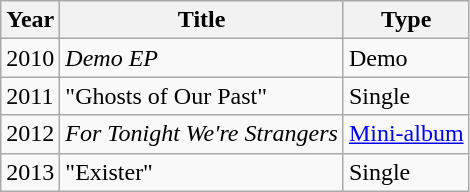<table class="wikitable">
<tr>
<th>Year</th>
<th>Title</th>
<th>Type</th>
</tr>
<tr>
<td>2010</td>
<td><em>Demo EP</em></td>
<td>Demo</td>
</tr>
<tr>
<td>2011</td>
<td>"Ghosts of Our Past"</td>
<td>Single</td>
</tr>
<tr>
<td>2012</td>
<td><em>For Tonight We're Strangers</em></td>
<td><a href='#'>Mini-album</a></td>
</tr>
<tr>
<td>2013</td>
<td>"Exister"</td>
<td>Single</td>
</tr>
</table>
